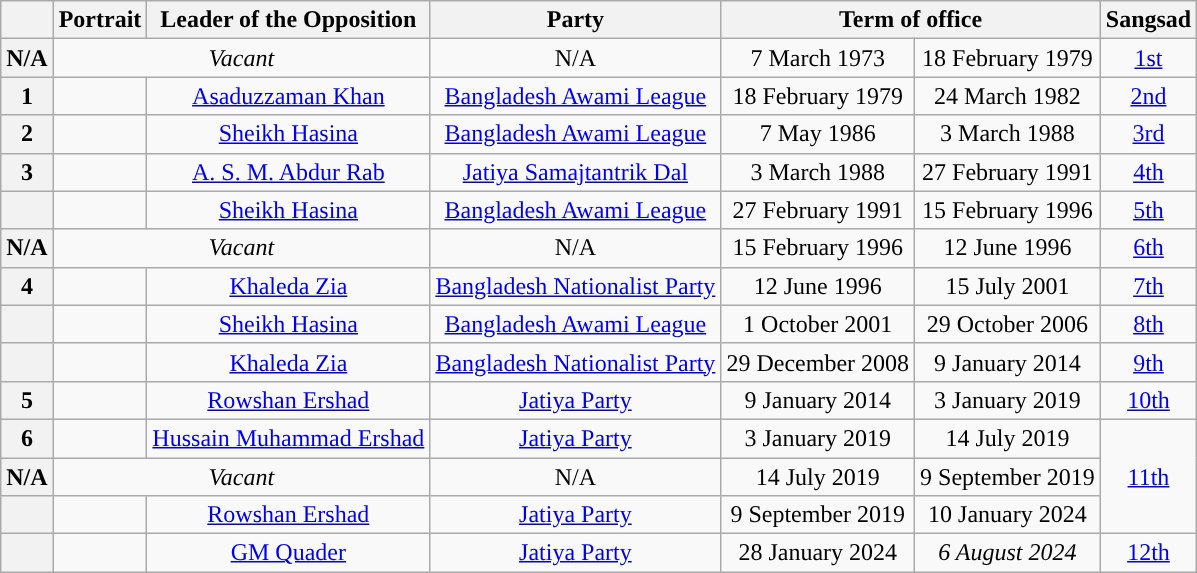<table class="wikitable" style="text-align:center">
<tr>
<th></th>
<th>Portrait</th>
<th>Leader of the Opposition</th>
<th>Party</th>
<th colspan=2>Term of office</th>
<th>Sangsad</th>
</tr>
<tr>
<th style="background:; color:;">N/A</th>
<td colspan=2><em>Vacant</em></td>
<td>N/A</td>
<td>7 March 1973</td>
<td>18 February 1979</td>
<td><a href='#'>1st</a></td>
</tr>
<tr>
<th style="background:">1</th>
<td></td>
<td><a href='#'>Asaduzzaman Khan</a></td>
<td><a href='#'>Bangladesh Awami League</a></td>
<td>18 February 1979</td>
<td>24 March 1982</td>
<td><a href='#'>2nd</a></td>
</tr>
<tr>
<th style="background:">2</th>
<td></td>
<td><a href='#'>Sheikh Hasina</a></td>
<td><a href='#'>Bangladesh Awami League</a></td>
<td>7 May 1986</td>
<td>3 March 1988</td>
<td><a href='#'>3rd</a></td>
</tr>
<tr>
<th style="background:">3</th>
<td></td>
<td><a href='#'>A. S. M. Abdur Rab</a></td>
<td><a href='#'>Jatiya Samajtantrik Dal</a></td>
<td>3 March 1988</td>
<td>27 February 1991</td>
<td><a href='#'>4th</a></td>
</tr>
<tr>
<th style="background:"></th>
<td></td>
<td><a href='#'>Sheikh Hasina</a></td>
<td><a href='#'>Bangladesh Awami League</a></td>
<td>27 February 1991</td>
<td>15 February 1996</td>
<td><a href='#'>5th</a></td>
</tr>
<tr>
<th style="background:; color:;">N/A</th>
<td colspan=2><em>Vacant</em></td>
<td>N/A</td>
<td>15 February 1996</td>
<td>12 June 1996</td>
<td><a href='#'>6th</a></td>
</tr>
<tr>
<th style="background:">4</th>
<td></td>
<td><a href='#'>Khaleda Zia</a></td>
<td><a href='#'>Bangladesh Nationalist Party</a></td>
<td>12 June 1996</td>
<td>15 July 2001</td>
<td><a href='#'>7th</a></td>
</tr>
<tr>
<th style="background:"></th>
<td></td>
<td><a href='#'>Sheikh Hasina</a></td>
<td><a href='#'>Bangladesh Awami League</a></td>
<td>1 October 2001</td>
<td>29 October 2006</td>
<td><a href='#'>8th</a></td>
</tr>
<tr>
<th style="background:"></th>
<td></td>
<td><a href='#'>Khaleda Zia</a></td>
<td><a href='#'>Bangladesh Nationalist Party</a></td>
<td>29 December 2008</td>
<td>9 January 2014</td>
<td><a href='#'>9th</a></td>
</tr>
<tr>
<th style="background:">5</th>
<td></td>
<td><a href='#'>Rowshan Ershad</a></td>
<td><a href='#'>Jatiya Party</a></td>
<td>9 January 2014</td>
<td>3 January 2019</td>
<td><a href='#'>10th</a></td>
</tr>
<tr>
<th style="background:">6</th>
<td></td>
<td><a href='#'>Hussain Muhammad Ershad</a></td>
<td><a href='#'>Jatiya Party</a></td>
<td>3 January 2019</td>
<td>14 July 2019</td>
<td rowspan=3><a href='#'>11th</a></td>
</tr>
<tr>
<th style="background:; color:;">N/A</th>
<td colspan=2><em>Vacant</em></td>
<td>N/A</td>
<td>14 July 2019</td>
<td>9 September 2019</td>
</tr>
<tr>
<th style="background:"></th>
<td></td>
<td><a href='#'>Rowshan Ershad</a></td>
<td><a href='#'>Jatiya Party</a></td>
<td>9 September 2019</td>
<td>10 January 2024</td>
</tr>
<tr>
<th style="background:"></th>
<td></td>
<td><a href='#'>GM Quader</a></td>
<td><a href='#'>Jatiya Party</a></td>
<td>28 January 2024</td>
<td><em>6 August 2024</em></td>
<td><a href='#'>12th</a></td>
</tr>
</table>
